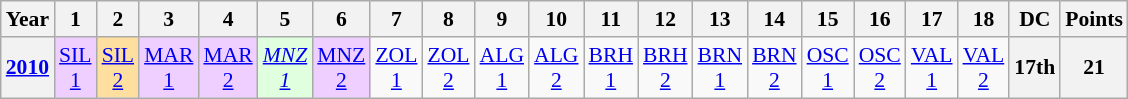<table class="wikitable" style="text-align:center; font-size:90%">
<tr>
<th>Year</th>
<th>1</th>
<th>2</th>
<th>3</th>
<th>4</th>
<th>5</th>
<th>6</th>
<th>7</th>
<th>8</th>
<th>9</th>
<th>10</th>
<th>11</th>
<th>12</th>
<th>13</th>
<th>14</th>
<th>15</th>
<th>16</th>
<th>17</th>
<th>18</th>
<th>DC</th>
<th>Points</th>
</tr>
<tr>
<th><a href='#'>2010</a></th>
<td style="background:#EFCFFF;"><a href='#'>SIL<br>1</a><br></td>
<td style="background:#FFDF9F;"><a href='#'>SIL<br>2</a><br></td>
<td style="background:#EFCFFF;"><a href='#'>MAR<br>1</a><br></td>
<td style="background:#EFCFFF;"><a href='#'>MAR<br>2</a><br></td>
<td style="background:#DFFFDF;"><em><a href='#'>MNZ<br>1</a></em><br></td>
<td style="background:#EFCFFF;"><a href='#'>MNZ<br>2</a><br></td>
<td><a href='#'>ZOL<br>1</a></td>
<td><a href='#'>ZOL<br>2</a></td>
<td><a href='#'>ALG<br>1</a></td>
<td><a href='#'>ALG<br>2</a></td>
<td><a href='#'>BRH<br>1</a></td>
<td><a href='#'>BRH<br>2</a></td>
<td><a href='#'>BRN<br>1</a></td>
<td><a href='#'>BRN<br>2</a></td>
<td><a href='#'>OSC<br>1</a></td>
<td><a href='#'>OSC<br>2</a></td>
<td><a href='#'>VAL<br>1</a></td>
<td><a href='#'>VAL<br>2</a></td>
<th>17th</th>
<th>21</th>
</tr>
</table>
